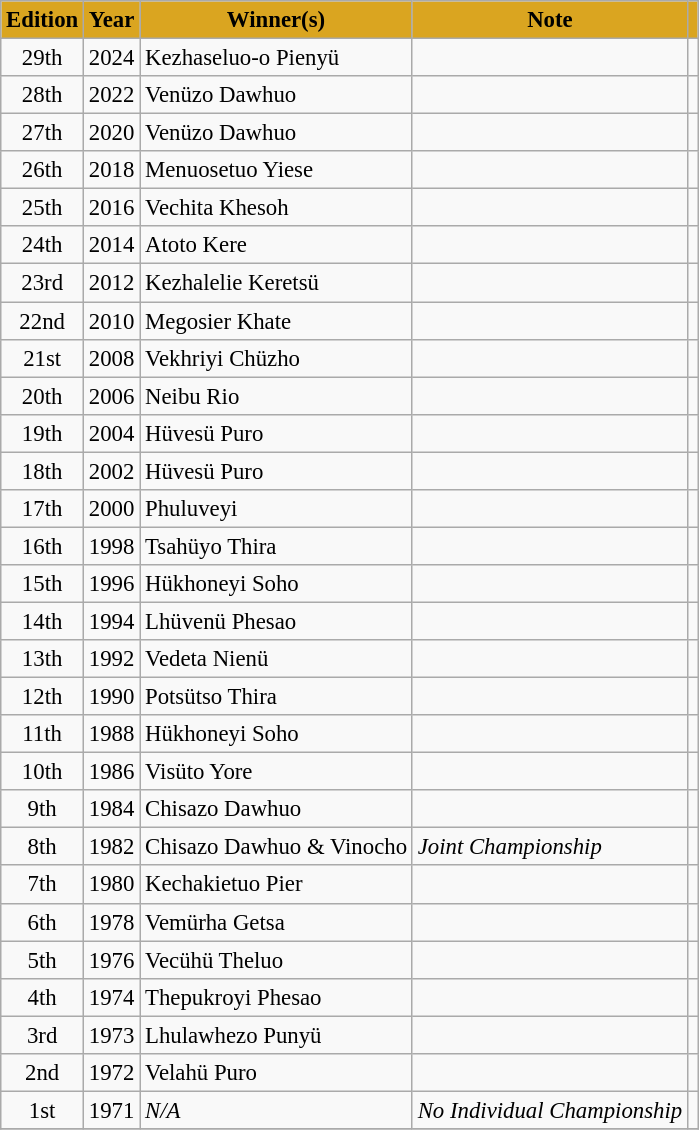<table class="wikitable sortable" style="font-size:95%;">
<tr>
<th style="background-color:#DAA520">Edition</th>
<th style="background-color:#DAA520">Year</th>
<th style="background-color:#DAA520">Winner(s)</th>
<th style="background-color:#DAA520">Note</th>
<th style="background-color:#DAA520"></th>
</tr>
<tr>
<td align=center>29th</td>
<td>2024</td>
<td>Kezhaseluo-o Pienyü</td>
<td></td>
<td></td>
</tr>
<tr>
<td align=center>28th</td>
<td>2022</td>
<td>Venüzo Dawhuo</td>
<td></td>
<td></td>
</tr>
<tr>
<td align=center>27th</td>
<td>2020</td>
<td>Venüzo Dawhuo</td>
<td></td>
<td></td>
</tr>
<tr>
<td align=center>26th</td>
<td>2018</td>
<td>Menuosetuo Yiese</td>
<td></td>
<td></td>
</tr>
<tr>
<td align=center>25th</td>
<td>2016</td>
<td>Vechita Khesoh</td>
<td></td>
<td></td>
</tr>
<tr>
<td align=center>24th</td>
<td>2014</td>
<td>Atoto Kere</td>
<td></td>
<td></td>
</tr>
<tr>
<td align=center>23rd</td>
<td>2012</td>
<td>Kezhalelie Keretsü</td>
<td></td>
<td></td>
</tr>
<tr>
<td align=center>22nd</td>
<td>2010</td>
<td>Megosier Khate</td>
<td></td>
<td></td>
</tr>
<tr>
<td align=center>21st</td>
<td>2008</td>
<td>Vekhriyi Chüzho</td>
<td></td>
<td></td>
</tr>
<tr>
<td align=center>20th</td>
<td>2006</td>
<td>Neibu Rio</td>
<td></td>
<td></td>
</tr>
<tr>
<td align=center>19th</td>
<td>2004</td>
<td>Hüvesü Puro</td>
<td></td>
<td></td>
</tr>
<tr>
<td align=center>18th</td>
<td>2002</td>
<td>Hüvesü Puro</td>
<td></td>
<td></td>
</tr>
<tr>
<td align=center>17th</td>
<td>2000</td>
<td>Phuluveyi</td>
<td></td>
<td></td>
</tr>
<tr>
<td align=center>16th</td>
<td>1998</td>
<td>Tsahüyo Thira</td>
<td></td>
<td></td>
</tr>
<tr>
<td align=center>15th</td>
<td>1996</td>
<td>Hükhoneyi Soho</td>
<td></td>
<td></td>
</tr>
<tr>
<td align=center>14th</td>
<td>1994</td>
<td>Lhüvenü Phesao</td>
<td></td>
<td></td>
</tr>
<tr>
<td align=center>13th</td>
<td>1992</td>
<td>Vedeta Nienü</td>
<td></td>
<td></td>
</tr>
<tr>
<td align=center>12th</td>
<td>1990</td>
<td>Potsütso Thira</td>
<td></td>
<td></td>
</tr>
<tr>
<td align=center>11th</td>
<td>1988</td>
<td>Hükhoneyi Soho</td>
<td></td>
<td></td>
</tr>
<tr>
<td align=center>10th</td>
<td>1986</td>
<td>Visüto Yore</td>
<td></td>
<td></td>
</tr>
<tr>
<td align=center>9th</td>
<td>1984</td>
<td>Chisazo Dawhuo</td>
<td></td>
<td></td>
</tr>
<tr>
<td align=center>8th</td>
<td>1982</td>
<td>Chisazo Dawhuo & Vinocho</td>
<td><em>Joint Championship</em></td>
<td></td>
</tr>
<tr>
<td align=center>7th</td>
<td>1980</td>
<td>Kechakietuo Pier</td>
<td></td>
<td></td>
</tr>
<tr>
<td align=center>6th</td>
<td>1978</td>
<td>Vemürha Getsa</td>
<td></td>
<td></td>
</tr>
<tr>
<td align=center>5th</td>
<td>1976</td>
<td>Vecühü Theluo</td>
<td></td>
<td></td>
</tr>
<tr>
<td align=center>4th</td>
<td>1974</td>
<td>Thepukroyi Phesao</td>
<td></td>
<td></td>
</tr>
<tr>
<td align=center>3rd</td>
<td>1973</td>
<td>Lhulawhezo Punyü</td>
<td></td>
<td></td>
</tr>
<tr>
<td align=center>2nd</td>
<td>1972</td>
<td>Velahü Puro</td>
<td></td>
<td></td>
</tr>
<tr>
<td align=center>1st</td>
<td>1971</td>
<td><em>N/A</em></td>
<td><em>No Individual Championship</em></td>
<td></td>
</tr>
<tr>
</tr>
</table>
